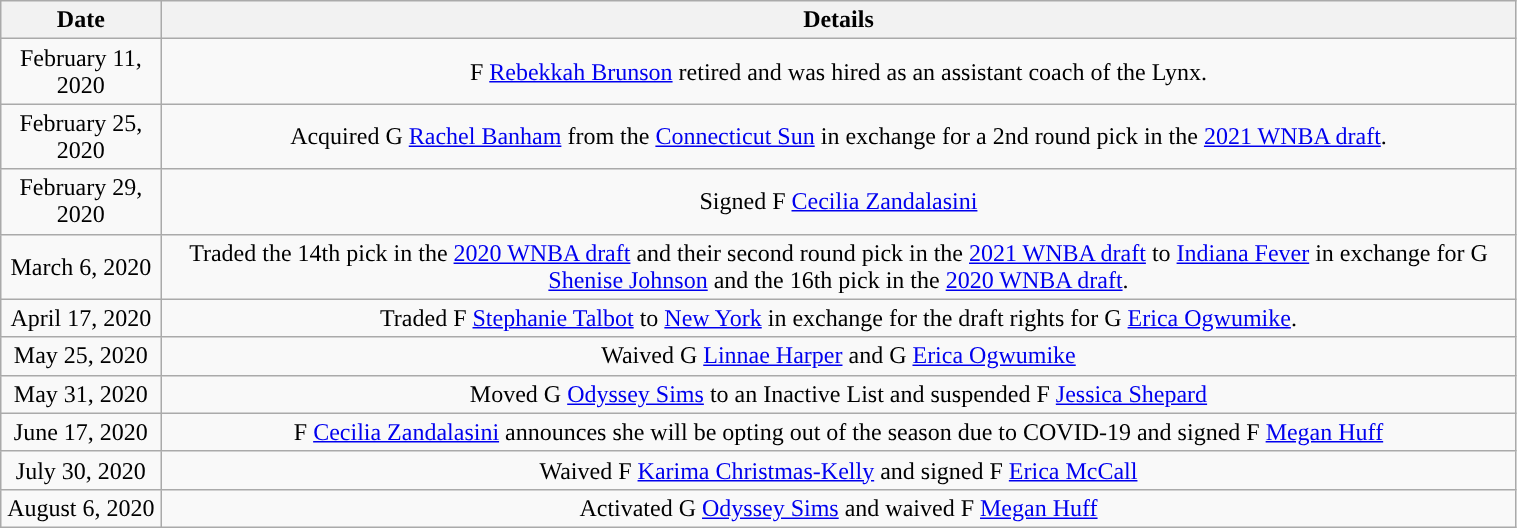<table class="wikitable" style="width:80%; text-align: center;">
<tr>
<th>Date</th>
<th>Details</th>
</tr>
<tr>
<td>February 11, 2020</td>
<td>F <a href='#'>Rebekkah Brunson</a> retired and was hired as an assistant coach of the Lynx.</td>
</tr>
<tr>
<td>February 25, 2020</td>
<td>Acquired G <a href='#'>Rachel Banham</a> from the <a href='#'>Connecticut Sun</a> in exchange for a 2nd round pick in the <a href='#'>2021 WNBA draft</a>.</td>
</tr>
<tr>
<td>February 29, 2020</td>
<td>Signed F <a href='#'>Cecilia Zandalasini</a></td>
</tr>
<tr>
<td>March 6, 2020</td>
<td>Traded the 14th pick in the <a href='#'>2020 WNBA draft</a> and their second round pick in the <a href='#'>2021 WNBA draft</a> to <a href='#'>Indiana Fever</a> in exchange for G <a href='#'>Shenise Johnson</a>  and the 16th pick in the <a href='#'>2020 WNBA draft</a>.</td>
</tr>
<tr>
<td>April 17, 2020</td>
<td>Traded F <a href='#'>Stephanie Talbot</a> to <a href='#'>New York</a> in exchange for the draft rights for G <a href='#'>Erica Ogwumike</a>.</td>
</tr>
<tr>
<td>May 25, 2020</td>
<td>Waived G <a href='#'>Linnae Harper</a> and G <a href='#'>Erica Ogwumike</a></td>
</tr>
<tr>
<td>May 31, 2020</td>
<td>Moved G <a href='#'>Odyssey Sims</a> to an Inactive List and suspended F <a href='#'>Jessica Shepard</a></td>
</tr>
<tr>
<td>June 17, 2020</td>
<td>F <a href='#'>Cecilia Zandalasini</a> announces she will be opting out of the season due to COVID-19 and signed F <a href='#'>Megan Huff</a></td>
</tr>
<tr>
<td>July 30, 2020</td>
<td>Waived F <a href='#'>Karima Christmas-Kelly</a> and signed F <a href='#'>Erica McCall</a></td>
</tr>
<tr>
<td>August 6, 2020</td>
<td>Activated G <a href='#'>Odyssey Sims</a> and waived F <a href='#'>Megan Huff</a></td>
</tr>
</table>
